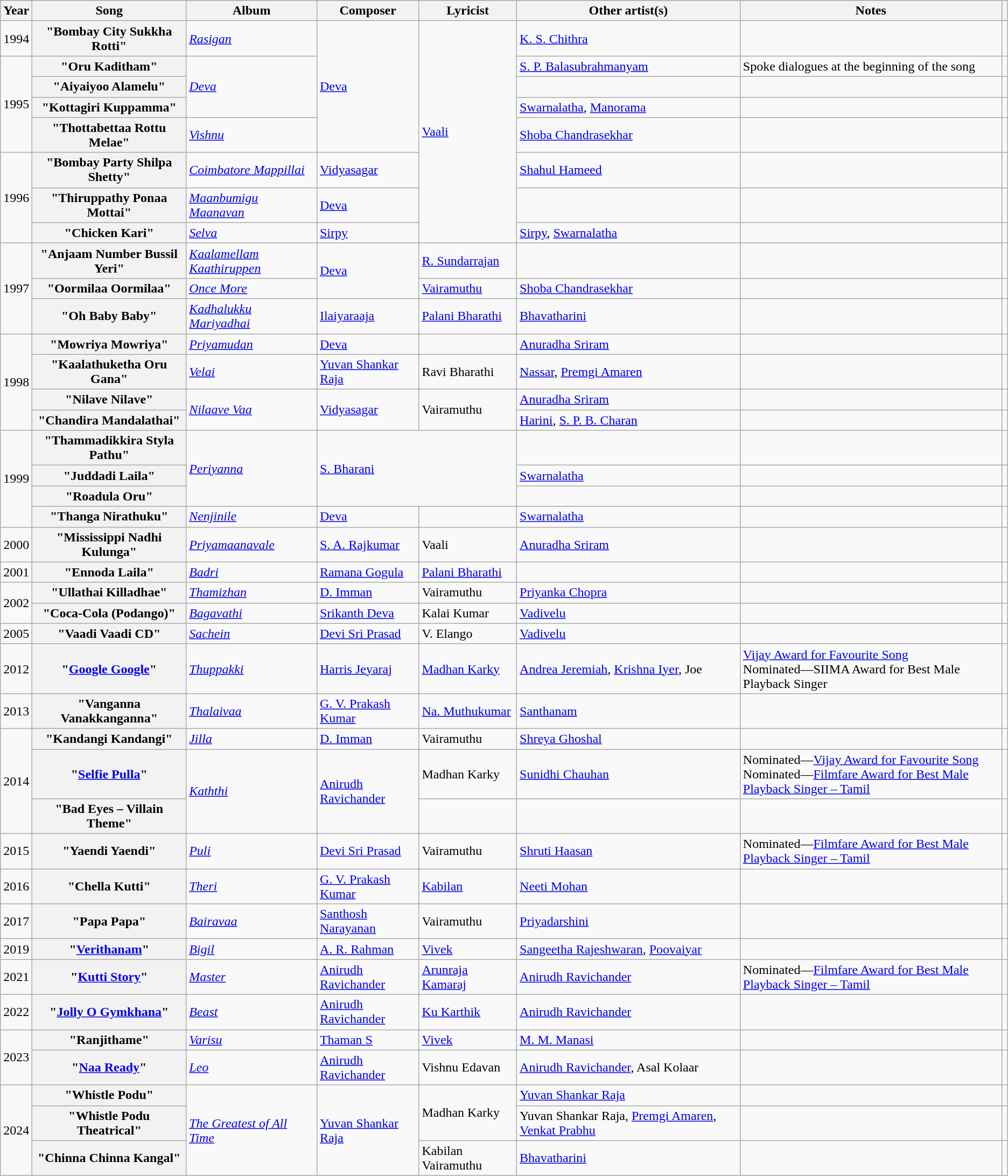<table class="wikitable sortable plainrowheaders";">
<tr style="background:#ccc; text-align:center;">
<th scope="col">Year</th>
<th scope="col">Song</th>
<th scope="col">Album</th>
<th scope="col">Composer</th>
<th scope="col">Lyricist</th>
<th scope="col">Other artist(s)</th>
<th scope="col" class="unsortable">Notes</th>
<th scope="col" class="unsortable"></th>
</tr>
<tr>
<td>1994</td>
<th scope="row">"Bombay City Sukkha Rotti"</th>
<td><em><a href='#'>Rasigan</a></em></td>
<td rowspan="5"><a href='#'>Deva</a></td>
<td rowspan="8"><a href='#'>Vaali</a></td>
<td><a href='#'>K. S. Chithra</a></td>
<td></td>
<td style="text-align: center;"><br></td>
</tr>
<tr>
<td rowspan="4">1995</td>
<th scope="row">"Oru Kaditham"</th>
<td rowspan=3><em><a href='#'>Deva</a></em></td>
<td><a href='#'>S. P. Balasubrahmanyam</a></td>
<td>Spoke dialogues at the beginning of the song</td>
<td style="text-align: center;"><br></td>
</tr>
<tr>
<th scope="row">"Aiyaiyoo Alamelu"</th>
<td></td>
<td></td>
<td style="text-align: center;"></td>
</tr>
<tr>
<th scope="row">"Kottagiri Kuppamma"</th>
<td><a href='#'>Swarnalatha</a>, <a href='#'>Manorama</a></td>
<td></td>
<td style="text-align: center;"><br></td>
</tr>
<tr>
<th scope="row">"Thottabettaa Rottu Melae"</th>
<td><em><a href='#'>Vishnu</a></em></td>
<td><a href='#'>Shoba Chandrasekhar</a></td>
<td></td>
<td style="text-align: center;"><br></td>
</tr>
<tr>
<td rowspan="3">1996</td>
<th scope="row">"Bombay Party Shilpa Shetty"</th>
<td><em><a href='#'>Coimbatore Mappillai</a></em></td>
<td><a href='#'>Vidyasagar</a></td>
<td><a href='#'>Shahul Hameed</a></td>
<td></td>
<td style="text-align: center;"><br><br></td>
</tr>
<tr>
<th scope="row">"Thiruppathy Ponaa Mottai"</th>
<td><em><a href='#'>Maanbumigu Maanavan</a></em></td>
<td><a href='#'>Deva</a></td>
<td></td>
<td></td>
<td style="text-align: center;"><br></td>
</tr>
<tr>
<th scope="row">"Chicken Kari"</th>
<td><em><a href='#'>Selva</a></em></td>
<td><a href='#'>Sirpy</a></td>
<td><a href='#'>Sirpy</a>, <a href='#'>Swarnalatha</a></td>
<td></td>
<td style="text-align: center;"><br></td>
</tr>
<tr>
<td rowspan="3">1997</td>
<th scope="row">"Anjaam Number Bussil Yeri"</th>
<td><em><a href='#'>Kaalamellam Kaathiruppen</a></em></td>
<td rowspan="2"><a href='#'>Deva</a></td>
<td><a href='#'>R. Sundarrajan</a></td>
<td></td>
<td></td>
<td style="text-align: center;"><br></td>
</tr>
<tr>
<th scope="row">"Oormilaa Oormilaa"</th>
<td><em><a href='#'>Once More</a></em></td>
<td><a href='#'>Vairamuthu</a></td>
<td><a href='#'>Shoba Chandrasekhar</a></td>
<td></td>
<td style="text-align: center;"><br></td>
</tr>
<tr>
<th scope="row">"Oh Baby Baby"</th>
<td><em><a href='#'>Kadhalukku Mariyadhai</a></em></td>
<td><a href='#'>Ilaiyaraaja</a></td>
<td><a href='#'>Palani Bharathi</a></td>
<td><a href='#'>Bhavatharini</a></td>
<td></td>
<td style="text-align: center;"><br></td>
</tr>
<tr>
<td rowspan="4">1998</td>
<th scope="row">"Mowriya Mowriya"</th>
<td><em><a href='#'>Priyamudan</a></em></td>
<td><a href='#'>Deva</a></td>
<td></td>
<td><a href='#'>Anuradha Sriram</a></td>
<td></td>
<td style="text-align: center;"><br></td>
</tr>
<tr>
<th scope="row">"Kaalathuketha Oru Gana"</th>
<td><em><a href='#'>Velai</a></em></td>
<td><a href='#'>Yuvan Shankar Raja</a></td>
<td>Ravi Bharathi</td>
<td><a href='#'>Nassar</a>, <a href='#'>Premgi Amaren</a></td>
<td></td>
<td style="text-align: center;"><br></td>
</tr>
<tr>
<th scope="row">"Nilave Nilave"</th>
<td rowspan=2><em><a href='#'>Nilaave Vaa</a></em></td>
<td rowspan=2><a href='#'>Vidyasagar</a></td>
<td rowspan="2">Vairamuthu</td>
<td><a href='#'>Anuradha Sriram</a></td>
<td></td>
<td style="text-align: center;"></td>
</tr>
<tr>
<th scope="row">"Chandira Mandalathai"</th>
<td><a href='#'>Harini</a>, <a href='#'>S. P. B. Charan</a></td>
<td></td>
<td style="text-align: center;"></td>
</tr>
<tr>
<td rowspan="4">1999</td>
<th scope="row">"Thammadikkira Styla Pathu"</th>
<td rowspan=3><em><a href='#'>Periyanna</a></em></td>
<td rowspan=3 colspan="2"><a href='#'>S. Bharani</a></td>
<td></td>
<td></td>
<td style="text-align: center;"><br></td>
</tr>
<tr>
<th scope="row">"Juddadi Laila"</th>
<td><a href='#'>Swarnalatha</a></td>
<td></td>
<td style="text-align: center;"><br></td>
</tr>
<tr>
<th scope="row">"Roadula Oru"</th>
<td></td>
<td></td>
<td style="text-align: center;"><br></td>
</tr>
<tr>
<th scope="row">"Thanga Nirathuku"</th>
<td><em><a href='#'>Nenjinile</a></em></td>
<td><a href='#'>Deva</a></td>
<td></td>
<td><a href='#'>Swarnalatha</a></td>
<td></td>
<td style="text-align: center;"><br></td>
</tr>
<tr>
<td>2000</td>
<th scope="row">"Mississippi Nadhi Kulunga"</th>
<td><em><a href='#'>Priyamaanavale</a></em></td>
<td><a href='#'>S. A. Rajkumar</a></td>
<td>Vaali</td>
<td><a href='#'>Anuradha Sriram</a></td>
<td></td>
<td style="text-align: center;"><br></td>
</tr>
<tr>
<td>2001</td>
<th scope="row">"Ennoda Laila"</th>
<td><em><a href='#'>Badri</a></em></td>
<td><a href='#'>Ramana Gogula</a></td>
<td><a href='#'>Palani Bharathi</a></td>
<td></td>
<td></td>
<td style="text-align: center;"></td>
</tr>
<tr>
<td rowspan="2">2002</td>
<th scope="row">"Ullathai Killadhae"</th>
<td><em><a href='#'>Thamizhan</a></em></td>
<td><a href='#'>D. Imman</a></td>
<td>Vairamuthu</td>
<td><a href='#'>Priyanka Chopra</a></td>
<td></td>
<td style="text-align: center;"><br></td>
</tr>
<tr>
<th scope="row">"Coca-Cola (Podango)"</th>
<td><em><a href='#'>Bagavathi</a></em></td>
<td><a href='#'>Srikanth Deva</a></td>
<td>Kalai Kumar</td>
<td><a href='#'>Vadivelu</a></td>
<td></td>
<td style="text-align: center;"><br></td>
</tr>
<tr>
<td>2005</td>
<th scope="row">"Vaadi Vaadi CD"</th>
<td><em><a href='#'>Sachein</a></em></td>
<td><a href='#'>Devi Sri Prasad</a></td>
<td>V. Elango</td>
<td><a href='#'>Vadivelu</a></td>
<td></td>
<td style="text-align: center;"><br></td>
</tr>
<tr>
<td>2012</td>
<th scope="row">"<a href='#'>Google Google</a>"</th>
<td><em><a href='#'>Thuppakki</a></em></td>
<td><a href='#'>Harris Jeyaraj</a></td>
<td><a href='#'>Madhan Karky</a></td>
<td><a href='#'>Andrea Jeremiah</a>, <a href='#'>Krishna Iyer</a>, Joe</td>
<td><a href='#'>Vijay Award for Favourite Song</a><br>Nominated—SIIMA Award for Best Male Playback Singer</td>
<td style="text-align: center;"><br></td>
</tr>
<tr>
<td>2013</td>
<th scope="row">"Vanganna Vanakkanganna"</th>
<td><em><a href='#'>Thalaivaa</a></em></td>
<td><a href='#'>G. V. Prakash Kumar</a></td>
<td><a href='#'>Na. Muthukumar</a></td>
<td><a href='#'>Santhanam</a></td>
<td></td>
<td style="text-align: center;"><br></td>
</tr>
<tr>
<td rowspan="3">2014</td>
<th scope="row">"Kandangi Kandangi"</th>
<td><em><a href='#'>Jilla</a></em></td>
<td><a href='#'>D. Imman</a></td>
<td>Vairamuthu</td>
<td><a href='#'>Shreya Ghoshal</a></td>
<td></td>
<td style="text-align: center;"><br></td>
</tr>
<tr>
<th scope="row">"<a href='#'>Selfie Pulla</a>"</th>
<td rowspan="2"><em><a href='#'>Kaththi</a></em></td>
<td rowspan="2"><a href='#'>Anirudh Ravichander</a></td>
<td>Madhan Karky</td>
<td><a href='#'>Sunidhi Chauhan</a></td>
<td>Nominated—<a href='#'>Vijay Award for Favourite Song</a><br>Nominated—<a href='#'>Filmfare Award for Best Male Playback Singer&nbsp;– Tamil</a></td>
<td style="text-align: center;"><br><br></td>
</tr>
<tr>
<th scope="row">"Bad Eyes – Villain Theme"</th>
<td></td>
<td></td>
<td></td>
<td></td>
</tr>
<tr>
<td>2015</td>
<th scope="row">"Yaendi Yaendi"</th>
<td><em><a href='#'>Puli</a></em></td>
<td><a href='#'>Devi Sri Prasad</a></td>
<td>Vairamuthu</td>
<td><a href='#'>Shruti Haasan</a></td>
<td>Nominated—<a href='#'>Filmfare Award for Best Male Playback Singer&nbsp;– Tamil</a></td>
<td style="text-align: center;"><br></td>
</tr>
<tr>
<td>2016</td>
<th scope="row">"Chella Kutti"</th>
<td><em><a href='#'>Theri</a></em></td>
<td><a href='#'>G. V. Prakash Kumar</a></td>
<td><a href='#'>Kabilan</a></td>
<td><a href='#'>Neeti Mohan</a></td>
<td></td>
<td style="text-align: center;"></td>
</tr>
<tr>
<td>2017</td>
<th scope="row">"Papa Papa"</th>
<td><em><a href='#'>Bairavaa</a></em></td>
<td><a href='#'>Santhosh Narayanan</a></td>
<td>Vairamuthu</td>
<td><a href='#'>Priyadarshini</a></td>
<td></td>
<td style="text-align: center;"></td>
</tr>
<tr>
<td>2019</td>
<th scope="row">"<a href='#'>Verithanam</a>"</th>
<td><em><a href='#'>Bigil</a></em></td>
<td><a href='#'>A. R. Rahman</a></td>
<td><a href='#'>Vivek</a></td>
<td><a href='#'>Sangeetha Rajeshwaran</a>, <a href='#'>Poovaiyar</a></td>
<td></td>
<td style="text-align: center;"></td>
</tr>
<tr>
<td>2021</td>
<th scope="row">"<a href='#'>Kutti Story</a>"</th>
<td><em><a href='#'>Master</a></em></td>
<td><a href='#'>Anirudh Ravichander</a></td>
<td><a href='#'>Arunraja Kamaraj</a></td>
<td><a href='#'>Anirudh Ravichander</a></td>
<td>Nominated—<a href='#'>Filmfare Award for Best Male Playback Singer&nbsp;– Tamil</a></td>
<td style="text-align: center;"></td>
</tr>
<tr>
<td>2022</td>
<th scope="row">"<a href='#'>Jolly O Gymkhana</a>"</th>
<td><em><a href='#'>Beast</a></em></td>
<td><a href='#'>Anirudh Ravichander</a></td>
<td><a href='#'>Ku Karthik</a></td>
<td><a href='#'>Anirudh Ravichander</a></td>
<td></td>
<td style="text-align: center;"></td>
</tr>
<tr>
<td rowspan="2">2023</td>
<th scope="row">"Ranjithame"</th>
<td><em><a href='#'>Varisu</a></em></td>
<td><a href='#'>Thaman S</a></td>
<td><a href='#'>Vivek</a></td>
<td><a href='#'>M. M. Manasi</a></td>
<td></td>
<td style="text-align: center;"></td>
</tr>
<tr>
<th scope="row">"<a href='#'>Naa Ready</a>"</th>
<td><em><a href='#'>Leo</a></em></td>
<td><a href='#'>Anirudh Ravichander</a></td>
<td>Vishnu Edavan</td>
<td><a href='#'>Anirudh Ravichander</a>, Asal Kolaar</td>
<td></td>
<td style="text-align: center;"></td>
</tr>
<tr>
<td rowspan="3">2024</td>
<th scope="row">"Whistle Podu"</th>
<td rowspan="3"><em><a href='#'>The Greatest of All Time</a></em></td>
<td rowspan="3"><a href='#'>Yuvan Shankar Raja</a></td>
<td rowspan="2">Madhan Karky</td>
<td><a href='#'>Yuvan Shankar Raja</a></td>
<td></td>
<td style="text-align: center;"></td>
</tr>
<tr>
<th scope="row">"Whistle Podu Theatrical"</th>
<td>Yuvan Shankar Raja, <a href='#'>Premgi Amaren</a>, <a href='#'>Venkat Prabhu</a></td>
<td></td>
<td></td>
</tr>
<tr>
<th scope="row">"Chinna Chinna Kangal"</th>
<td>Kabilan Vairamuthu</td>
<td><a href='#'>Bhavatharini</a></td>
<td></td>
<td></td>
</tr>
</table>
